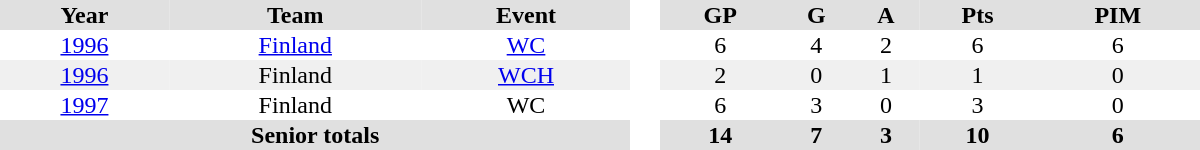<table border="0" cellpadding="1" cellspacing="0" style="text-align:center; width:50em">
<tr ALIGN="center" bgcolor="#e0e0e0">
<th>Year</th>
<th>Team</th>
<th>Event</th>
<th rowspan="99" bgcolor="#ffffff"> </th>
<th>GP</th>
<th>G</th>
<th>A</th>
<th>Pts</th>
<th>PIM</th>
</tr>
<tr>
<td><a href='#'>1996</a></td>
<td><a href='#'>Finland</a></td>
<td><a href='#'>WC</a></td>
<td>6</td>
<td>4</td>
<td>2</td>
<td>6</td>
<td>6</td>
</tr>
<tr bgcolor="#f0f0f0">
<td><a href='#'>1996</a></td>
<td>Finland</td>
<td><a href='#'>WCH</a></td>
<td>2</td>
<td>0</td>
<td>1</td>
<td>1</td>
<td>0</td>
</tr>
<tr>
<td><a href='#'>1997</a></td>
<td>Finland</td>
<td>WC</td>
<td>6</td>
<td>3</td>
<td>0</td>
<td>3</td>
<td>0</td>
</tr>
<tr bgcolor="#e0e0e0">
<th colspan=3>Senior totals</th>
<th>14</th>
<th>7</th>
<th>3</th>
<th>10</th>
<th>6</th>
</tr>
</table>
